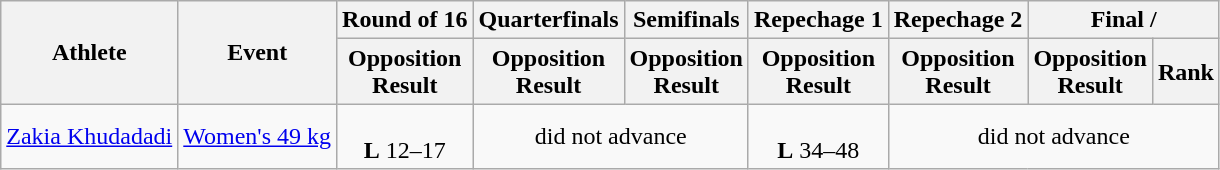<table class= wikitable style="font-size:100%">
<tr>
<th rowspan="2">Athlete</th>
<th rowspan="2">Event</th>
<th>Round of 16</th>
<th>Quarterfinals</th>
<th>Semifinals</th>
<th>Repechage 1</th>
<th>Repechage 2</th>
<th colspan=2>Final / </th>
</tr>
<tr>
<th>Opposition<br>Result</th>
<th>Opposition<br>Result</th>
<th>Opposition<br>Result</th>
<th>Opposition<br>Result</th>
<th>Opposition<br>Result</th>
<th>Opposition<br>Result</th>
<th>Rank</th>
</tr>
<tr align=center>
<td align=left><a href='#'>Zakia Khudadadi</a></td>
<td align=left><a href='#'>Women's 49 kg</a></td>
<td><br><strong>L</strong> 12–17</td>
<td colspan=2>did not advance</td>
<td><br><strong>L</strong> 34–48</td>
<td colspan=3>did not advance</td>
</tr>
</table>
